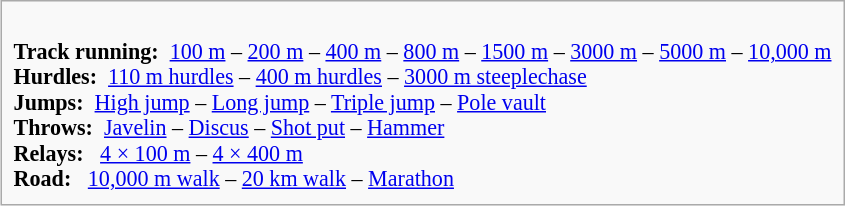<table border="0" style="border:1px solid #aaaaaa;background-color:#f9f9f9;padding:5px;font-size: 92%;" align=right>
<tr>
<td><br><div></div>
<strong>Track running:</strong>  <a href='#'>100 m</a> – <a href='#'>200 m</a> – <a href='#'>400 m</a> – <a href='#'>800 m</a> – <a href='#'>1500 m</a> – <a href='#'>3000 m</a> – <a href='#'>5000 m</a> – <a href='#'>10,000 m</a><br>
<strong>Hurdles:</strong>  <a href='#'>110 m hurdles</a> – <a href='#'>400 m hurdles</a> – <a href='#'>3000 m steeplechase</a><br>
<strong>Jumps:</strong>  <a href='#'>High jump</a> – <a href='#'>Long jump</a> – <a href='#'>Triple jump</a> – <a href='#'>Pole vault</a><br>
<strong>Throws:</strong>  <a href='#'>Javelin</a> – <a href='#'>Discus</a> – <a href='#'>Shot put</a> – <a href='#'>Hammer</a><br>
<strong>Relays:</strong>   <a href='#'>4 × 100 m</a> – <a href='#'>4 × 400 m</a><br>
<strong>Road:</strong>   <a href='#'>10,000 m walk</a> – <a href='#'>20 km walk</a> – <a href='#'>Marathon</a><br>
<div></div></td>
</tr>
</table>
